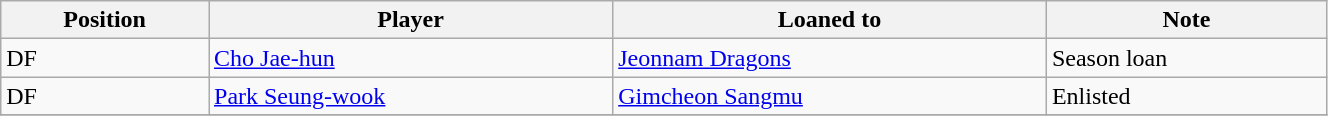<table class="wikitable sortable" style="width:70%; text-align:center; font-size:100%; text-align:left;">
<tr>
<th>Position</th>
<th>Player</th>
<th>Loaned to</th>
<th>Note</th>
</tr>
<tr>
<td>DF</td>
<td> <a href='#'>Cho Jae-hun</a></td>
<td> <a href='#'>Jeonnam Dragons</a></td>
<td>Season loan</td>
</tr>
<tr>
<td>DF</td>
<td> <a href='#'>Park Seung-wook</a></td>
<td> <a href='#'>Gimcheon Sangmu</a></td>
<td>Enlisted</td>
</tr>
<tr>
</tr>
</table>
